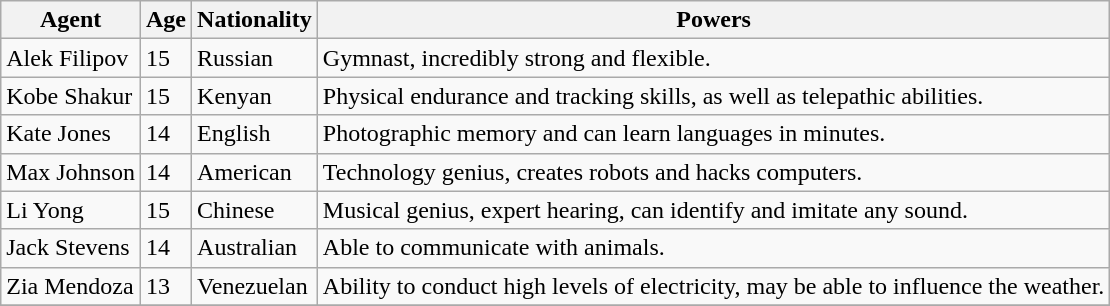<table class="wikitable">
<tr>
<th>Agent</th>
<th>Age</th>
<th>Nationality</th>
<th>Powers</th>
</tr>
<tr>
<td>Alek Filipov</td>
<td>15</td>
<td>Russian</td>
<td>Gymnast, incredibly strong and flexible.</td>
</tr>
<tr>
<td>Kobe Shakur</td>
<td>15</td>
<td>Kenyan</td>
<td>Physical endurance and tracking skills, as well as telepathic abilities.</td>
</tr>
<tr>
<td>Kate Jones</td>
<td>14</td>
<td>English</td>
<td>Photographic memory and can learn languages in minutes.</td>
</tr>
<tr>
<td>Max Johnson</td>
<td>14</td>
<td>American</td>
<td>Technology genius, creates robots and hacks computers.</td>
</tr>
<tr>
<td>Li Yong</td>
<td>15</td>
<td>Chinese</td>
<td>Musical genius, expert hearing, can identify and imitate any sound.</td>
</tr>
<tr>
<td>Jack Stevens</td>
<td>14</td>
<td>Australian</td>
<td>Able to communicate with animals.</td>
</tr>
<tr>
<td>Zia Mendoza</td>
<td>13</td>
<td>Venezuelan</td>
<td>Ability to conduct high levels of electricity, may be able to influence the weather.</td>
</tr>
<tr>
</tr>
</table>
